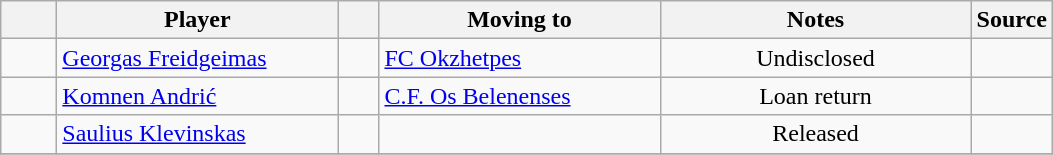<table class="wikitable sortable">
<tr>
<th style="width:30px;"></th>
<th style="width:180px;">Player</th>
<th style="width:20px;"></th>
<th style="width:180px;">Moving to</th>
<th style="width:200px;" class="unsortable">Notes</th>
<th style="width:20px;" class="unsortable">Source</th>
</tr>
<tr>
<td align=center></td>
<td> <a href='#'>Georgas Freidgeimas</a></td>
<td align=center></td>
<td> <a href='#'>FC Okzhetpes</a></td>
<td align=center>Undisclosed</td>
<td align=center></td>
</tr>
<tr>
<td align=center></td>
<td> <a href='#'>Komnen Andrić</a></td>
<td align=center></td>
<td> <a href='#'>C.F. Os Belenenses</a></td>
<td align=center>Loan return</td>
<td align=center></td>
</tr>
<tr>
<td align=center></td>
<td> <a href='#'>Saulius Klevinskas</a></td>
<td align=center></td>
<td></td>
<td align=center>Released</td>
<td align=center></td>
</tr>
<tr>
</tr>
</table>
